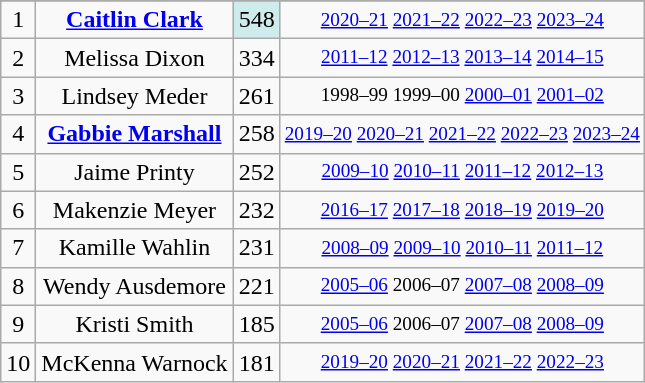<table class="wikitable sortable" style="text-align: center">
<tr>
</tr>
<tr>
<td>1</td>
<td><strong><a href='#'>Caitlin Clark</a></strong></td>
<td bgcolor=#cfecec>548</td>
<td style="font-size:80%;"><a href='#'>2020–21</a> <a href='#'>2021–22</a> <a href='#'>2022–23</a> <a href='#'>2023–24</a></td>
</tr>
<tr>
<td>2</td>
<td>Melissa Dixon</td>
<td>334</td>
<td style="font-size:80%;"><a href='#'>2011–12</a> <a href='#'>2012–13</a> <a href='#'>2013–14</a> <a href='#'>2014–15</a></td>
</tr>
<tr>
<td>3</td>
<td>Lindsey Meder</td>
<td>261</td>
<td style="font-size:80%;">1998–99 1999–00 <a href='#'>2000–01</a> <a href='#'>2001–02</a></td>
</tr>
<tr>
<td>4</td>
<td><strong><a href='#'>Gabbie Marshall</a></strong></td>
<td>258</td>
<td style="font-size:80%;"><a href='#'>2019–20</a> <a href='#'>2020–21</a> <a href='#'>2021–22</a> <a href='#'>2022–23</a> <a href='#'>2023–24</a></td>
</tr>
<tr>
<td>5</td>
<td>Jaime Printy</td>
<td>252</td>
<td style="font-size:80%;"><a href='#'>2009–10</a> <a href='#'>2010–11</a> <a href='#'>2011–12</a> <a href='#'>2012–13</a></td>
</tr>
<tr>
<td>6</td>
<td>Makenzie Meyer</td>
<td>232</td>
<td style="font-size:80%;"><a href='#'>2016–17</a> <a href='#'>2017–18</a> <a href='#'>2018–19</a> <a href='#'>2019–20</a></td>
</tr>
<tr>
<td>7</td>
<td>Kamille Wahlin</td>
<td>231</td>
<td style="font-size:80%;"><a href='#'>2008–09</a> <a href='#'>2009–10</a> <a href='#'>2010–11</a> <a href='#'>2011–12</a></td>
</tr>
<tr>
<td>8</td>
<td>Wendy Ausdemore</td>
<td>221</td>
<td style="font-size:80%;"><a href='#'>2005–06</a> 2006–07 <a href='#'>2007–08</a> <a href='#'>2008–09</a></td>
</tr>
<tr>
<td>9</td>
<td>Kristi Smith</td>
<td>185</td>
<td style="font-size:80%;"><a href='#'>2005–06</a> 2006–07 <a href='#'>2007–08</a> <a href='#'>2008–09</a></td>
</tr>
<tr>
<td>10</td>
<td>McKenna Warnock</td>
<td>181</td>
<td style="font-size:80%;"><a href='#'>2019–20</a> <a href='#'>2020–21</a> <a href='#'>2021–22</a> <a href='#'>2022–23</a></td>
</tr>
</table>
